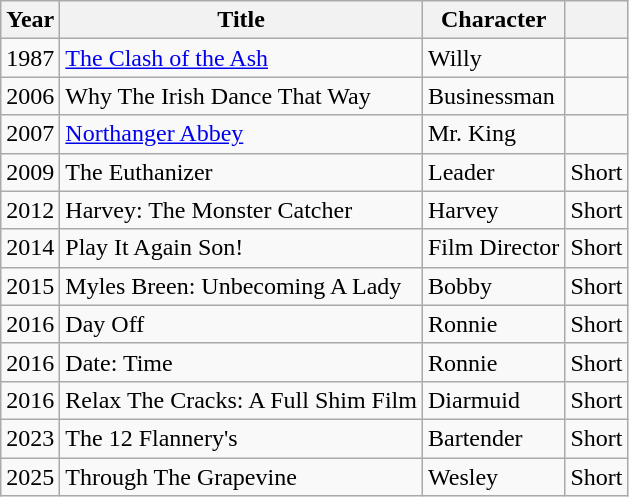<table class="wikitable">
<tr>
<th>Year</th>
<th>Title</th>
<th>Character</th>
<th></th>
</tr>
<tr>
<td>1987</td>
<td><a href='#'>The Clash of the Ash</a></td>
<td>Willy</td>
<td></td>
</tr>
<tr>
<td>2006</td>
<td>Why The Irish Dance That Way</td>
<td>Businessman</td>
<td></td>
</tr>
<tr>
<td>2007</td>
<td><a href='#'>Northanger Abbey</a></td>
<td>Mr. King</td>
<td></td>
</tr>
<tr>
<td>2009</td>
<td>The Euthanizer</td>
<td>Leader</td>
<td>Short</td>
</tr>
<tr>
<td>2012</td>
<td>Harvey: The Monster Catcher</td>
<td>Harvey</td>
<td>Short</td>
</tr>
<tr>
<td>2014</td>
<td>Play It Again Son!</td>
<td>Film Director</td>
<td>Short</td>
</tr>
<tr>
<td>2015</td>
<td>Myles Breen: Unbecoming A Lady</td>
<td>Bobby</td>
<td>Short</td>
</tr>
<tr>
<td>2016</td>
<td>Day Off</td>
<td>Ronnie</td>
<td>Short</td>
</tr>
<tr>
<td>2016</td>
<td>Date: Time</td>
<td>Ronnie</td>
<td>Short</td>
</tr>
<tr>
<td>2016</td>
<td>Relax The Cracks: A Full Shim Film</td>
<td>Diarmuid</td>
<td>Short</td>
</tr>
<tr>
<td>2023</td>
<td>The 12 Flannery's</td>
<td>Bartender</td>
<td>Short</td>
</tr>
<tr>
<td>2025</td>
<td>Through The Grapevine</td>
<td>Wesley</td>
<td>Short</td>
</tr>
</table>
